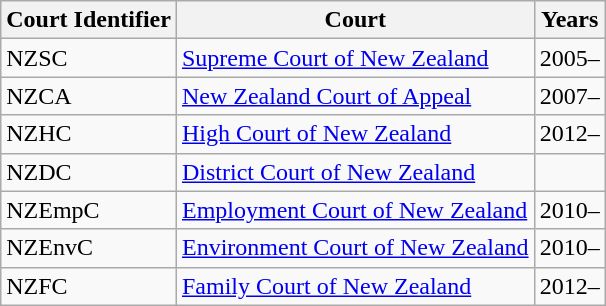<table class="wikitable">
<tr>
<th>Court Identifier</th>
<th>Court</th>
<th>Years</th>
</tr>
<tr valign="top">
<td>NZSC</td>
<td><a href='#'>Supreme Court of New Zealand</a></td>
<td>2005–</td>
</tr>
<tr valign="top">
<td>NZCA</td>
<td><a href='#'>New Zealand Court of Appeal</a></td>
<td>2007–</td>
</tr>
<tr valign="top">
<td>NZHC</td>
<td><a href='#'>High Court of New Zealand</a></td>
<td>2012–</td>
</tr>
<tr valign="top">
<td>NZDC</td>
<td><a href='#'>District Court of New Zealand</a></td>
<td></td>
</tr>
<tr valign="top">
<td>NZEmpC</td>
<td><a href='#'>Employment Court of New Zealand</a></td>
<td>2010–</td>
</tr>
<tr valign="top">
<td>NZEnvC</td>
<td><a href='#'>Environment Court of New Zealand</a></td>
<td>2010–</td>
</tr>
<tr valign="top">
<td>NZFC</td>
<td><a href='#'>Family Court of New Zealand</a></td>
<td>2012–</td>
</tr>
</table>
